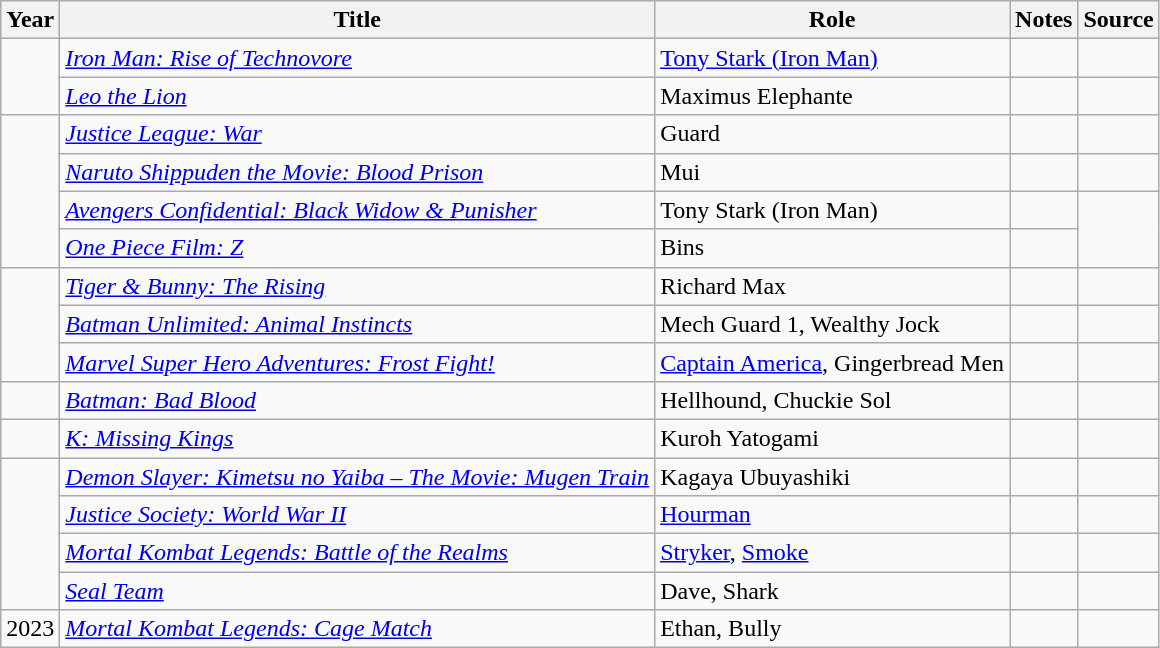<table class="wikitable sortable plainrowheaders">
<tr>
<th>Year</th>
<th>Title</th>
<th>Role</th>
<th class="unsortable">Notes</th>
<th class="unsortable">Source</th>
</tr>
<tr>
<td rowspan="2"></td>
<td><em><a href='#'>Iron Man: Rise of Technovore</a></em></td>
<td><a href='#'>Tony Stark (Iron Man)</a></td>
<td></td>
<td></td>
</tr>
<tr>
<td><em><a href='#'>Leo the Lion</a></em></td>
<td>Maximus Elephante</td>
<td></td>
<td></td>
</tr>
<tr>
<td rowspan="4"></td>
<td><em><a href='#'>Justice League: War</a></em></td>
<td>Guard</td>
<td></td>
<td></td>
</tr>
<tr>
<td><em><a href='#'>Naruto Shippuden the Movie: Blood Prison</a></em></td>
<td>Mui</td>
<td></td>
<td></td>
</tr>
<tr>
<td><em><a href='#'>Avengers Confidential: Black Widow & Punisher</a></em></td>
<td>Tony Stark (Iron Man)</td>
<td></td>
<td rowspan="2"></td>
</tr>
<tr>
<td><em><a href='#'>One Piece Film: Z</a></em></td>
<td>Bins</td>
<td></td>
</tr>
<tr>
<td rowspan="3"></td>
<td><em><a href='#'>Tiger & Bunny: The Rising</a></em></td>
<td>Richard Max</td>
<td></td>
<td></td>
</tr>
<tr>
<td><em><a href='#'>Batman Unlimited: Animal Instincts</a></em></td>
<td>Mech Guard 1, Wealthy Jock</td>
<td></td>
<td></td>
</tr>
<tr>
<td><em><a href='#'>Marvel Super Hero Adventures: Frost Fight!</a></em></td>
<td><a href='#'>Captain America</a>, Gingerbread Men</td>
<td></td>
<td></td>
</tr>
<tr>
<td></td>
<td><em><a href='#'>Batman: Bad Blood</a></em></td>
<td>Hellhound, Chuckie Sol</td>
<td></td>
<td></td>
</tr>
<tr>
<td></td>
<td><em><a href='#'>K: Missing Kings</a></em></td>
<td>Kuroh Yatogami</td>
<td></td>
<td></td>
</tr>
<tr>
<td rowspan="4"></td>
<td><em><a href='#'>Demon Slayer: Kimetsu no Yaiba – The Movie: Mugen Train</a></em></td>
<td>Kagaya Ubuyashiki</td>
<td></td>
<td></td>
</tr>
<tr>
<td><em><a href='#'>Justice Society: World War II</a></em></td>
<td><a href='#'>Hourman</a></td>
<td></td>
<td></td>
</tr>
<tr>
<td><em><a href='#'>Mortal Kombat Legends: Battle of the Realms</a></em></td>
<td><a href='#'>Stryker</a>, <a href='#'>Smoke</a></td>
<td></td>
<td></td>
</tr>
<tr>
<td><em><a href='#'>Seal Team</a></em></td>
<td>Dave, Shark</td>
<td></td>
<td></td>
</tr>
<tr>
<td>2023</td>
<td><em><a href='#'>Mortal Kombat Legends: Cage Match</a></em></td>
<td>Ethan, Bully</td>
<td></td>
<td></td>
</tr>
</table>
